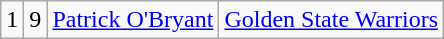<table class="wikitable">
<tr style="text-align:center;" bgcolor="">
<td>1</td>
<td>9</td>
<td><a href='#'>Patrick O'Bryant</a></td>
<td><a href='#'>Golden State Warriors</a></td>
</tr>
</table>
